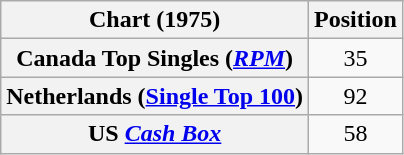<table class="wikitable sortable plainrowheaders">
<tr>
<th>Chart (1975)</th>
<th>Position</th>
</tr>
<tr>
<th scope="row">Canada Top Singles (<em><a href='#'>RPM</a></em>)</th>
<td align="center">35</td>
</tr>
<tr>
<th scope="row">Netherlands (<a href='#'>Single Top 100</a>)</th>
<td align="center">92</td>
</tr>
<tr>
<th scope="row">US <em><a href='#'>Cash Box</a></em></th>
<td align="center">58</td>
</tr>
</table>
